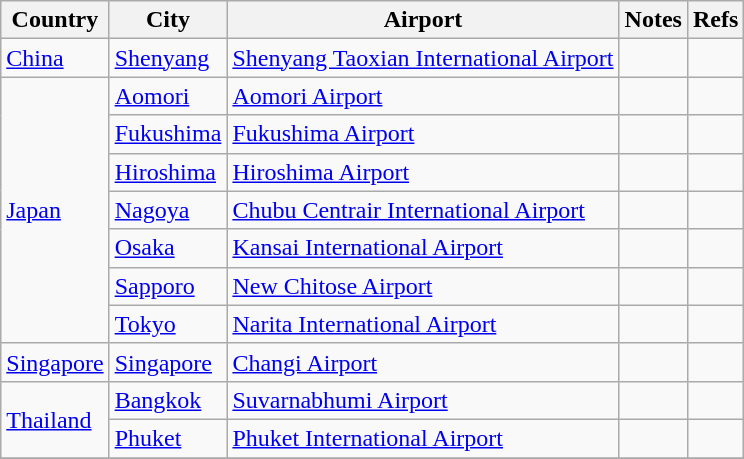<table class="wikitable sortable" style="border-collapse:collapse">
<tr>
<th>Country</th>
<th>City</th>
<th>Airport</th>
<th>Notes</th>
<th>Refs</th>
</tr>
<tr>
<td><a href='#'>China</a></td>
<td><a href='#'>Shenyang</a></td>
<td><a href='#'>Shenyang Taoxian International Airport</a></td>
<td></td>
<td align=center></td>
</tr>
<tr>
<td rowspan="7"><a href='#'>Japan</a></td>
<td><a href='#'>Aomori</a></td>
<td><a href='#'>Aomori Airport</a></td>
<td></td>
<td align=center></td>
</tr>
<tr>
<td><a href='#'>Fukushima</a></td>
<td><a href='#'>Fukushima Airport</a></td>
<td></td>
<td align=center></td>
</tr>
<tr>
<td><a href='#'>Hiroshima</a></td>
<td><a href='#'>Hiroshima Airport</a></td>
<td></td>
<td align=center></td>
</tr>
<tr>
<td><a href='#'>Nagoya</a></td>
<td><a href='#'>Chubu Centrair International Airport</a></td>
<td></td>
<td align=center></td>
</tr>
<tr>
<td><a href='#'>Osaka</a></td>
<td><a href='#'>Kansai International Airport</a></td>
<td></td>
<td align=center></td>
</tr>
<tr>
<td><a href='#'>Sapporo</a></td>
<td><a href='#'>New Chitose Airport</a></td>
<td></td>
<td align=center></td>
</tr>
<tr>
<td><a href='#'>Tokyo</a></td>
<td><a href='#'>Narita International Airport</a></td>
<td></td>
<td align=center></td>
</tr>
<tr>
<td><a href='#'>Singapore</a></td>
<td><a href='#'>Singapore</a></td>
<td><a href='#'>Changi Airport</a></td>
<td></td>
<td align=center></td>
</tr>
<tr>
<td rowspan="2"><a href='#'>Thailand</a></td>
<td><a href='#'>Bangkok</a></td>
<td><a href='#'>Suvarnabhumi Airport</a></td>
<td></td>
<td align=center></td>
</tr>
<tr>
<td><a href='#'>Phuket</a></td>
<td><a href='#'>Phuket International Airport</a></td>
<td></td>
<td align=center></td>
</tr>
<tr>
</tr>
</table>
